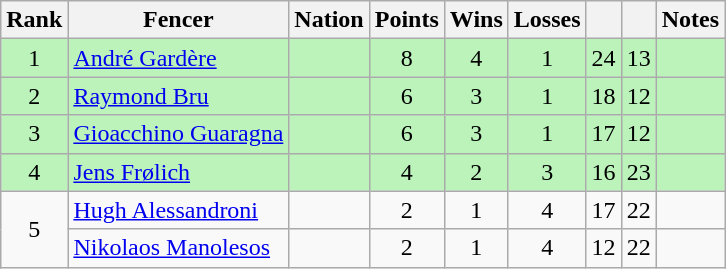<table class="wikitable sortable" style="text-align: center;">
<tr>
<th>Rank</th>
<th>Fencer</th>
<th>Nation</th>
<th>Points</th>
<th>Wins</th>
<th>Losses</th>
<th></th>
<th></th>
<th>Notes</th>
</tr>
<tr style="background:#bbf3bb;">
<td>1</td>
<td align=left><a href='#'>André Gardère</a></td>
<td align=left></td>
<td>8</td>
<td>4</td>
<td>1</td>
<td>24</td>
<td>13</td>
<td></td>
</tr>
<tr style="background:#bbf3bb;">
<td>2</td>
<td align=left><a href='#'>Raymond Bru</a></td>
<td align=left></td>
<td>6</td>
<td>3</td>
<td>1</td>
<td>18</td>
<td>12</td>
<td></td>
</tr>
<tr style="background:#bbf3bb;">
<td>3</td>
<td align=left><a href='#'>Gioacchino Guaragna</a></td>
<td align=left></td>
<td>6</td>
<td>3</td>
<td>1</td>
<td>17</td>
<td>12</td>
<td></td>
</tr>
<tr style="background:#bbf3bb;">
<td>4</td>
<td align=left><a href='#'>Jens Frølich</a></td>
<td align=left></td>
<td>4</td>
<td>2</td>
<td>3</td>
<td>16</td>
<td>23</td>
<td></td>
</tr>
<tr>
<td rowspan=2>5</td>
<td align=left><a href='#'>Hugh Alessandroni</a></td>
<td align=left></td>
<td>2</td>
<td>1</td>
<td>4</td>
<td>17</td>
<td>22</td>
<td></td>
</tr>
<tr>
<td align=left><a href='#'>Nikolaos Manolesos</a></td>
<td align=left></td>
<td>2</td>
<td>1</td>
<td>4</td>
<td>12</td>
<td>22</td>
<td></td>
</tr>
</table>
